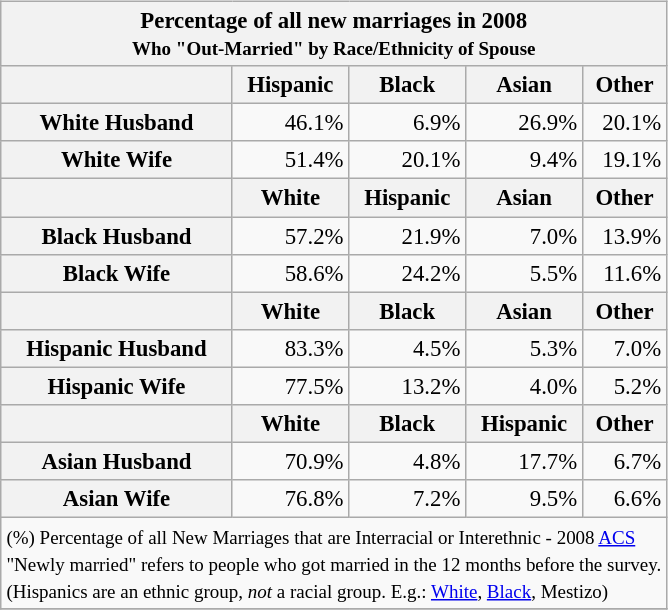<table class="wikitable" style="float:right; font-size:95%; text-align:center;">
<tr>
<th colspan=8>Percentage of all new marriages in 2008 <br><small> Who "Out-Married" by Race/Ethnicity of Spouse</small></th>
</tr>
<tr>
<th class="unsortable"></th>
<th>Hispanic</th>
<th>Black</th>
<th>Asian</th>
<th>Other</th>
</tr>
<tr align="right">
<th>White Husband</th>
<td>46.1%</td>
<td>6.9%</td>
<td>26.9%</td>
<td>20.1%</td>
</tr>
<tr align="right">
<th>White Wife</th>
<td>51.4%</td>
<td>20.1%</td>
<td>9.4%</td>
<td>19.1%</td>
</tr>
<tr>
<th class="unsortable"></th>
<th>White</th>
<th>Hispanic</th>
<th>Asian</th>
<th>Other</th>
</tr>
<tr align="right">
<th>Black Husband</th>
<td>57.2%</td>
<td>21.9%</td>
<td>7.0%</td>
<td>13.9%</td>
</tr>
<tr align="right">
<th>Black Wife</th>
<td>58.6%</td>
<td>24.2%</td>
<td>5.5%</td>
<td>11.6%</td>
</tr>
<tr>
<th class="unsortable"></th>
<th>White</th>
<th>Black</th>
<th>Asian</th>
<th>Other</th>
</tr>
<tr align="right">
<th>Hispanic Husband</th>
<td>83.3%</td>
<td>4.5%</td>
<td>5.3%</td>
<td>7.0%</td>
</tr>
<tr align="right">
<th>Hispanic Wife</th>
<td>77.5%</td>
<td>13.2%</td>
<td>4.0%</td>
<td>5.2%</td>
</tr>
<tr>
<th class="unsortable"></th>
<th>White</th>
<th>Black</th>
<th>Hispanic</th>
<th>Other</th>
</tr>
<tr align="right">
<th>Asian Husband</th>
<td>70.9%</td>
<td>4.8%</td>
<td>17.7%</td>
<td>6.7%</td>
</tr>
<tr align="right">
<th>Asian Wife</th>
<td>76.8%</td>
<td>7.2%</td>
<td>9.5%</td>
<td>6.6%</td>
</tr>
<tr>
<td colspan="8" style="text-align:left;"><small> (%) Percentage of all New Marriages that are Interracial or Interethnic - 2008 <a href='#'>ACS</a></small><br><small> "Newly married" refers to people who got married in the 12 months before the survey.</small><br><small>  (Hispanics are an ethnic group, <em>not</em> a racial group. E.g.: <a href='#'>White</a>, <a href='#'>Black</a>, Mestizo)</small></td>
</tr>
<tr>
</tr>
</table>
